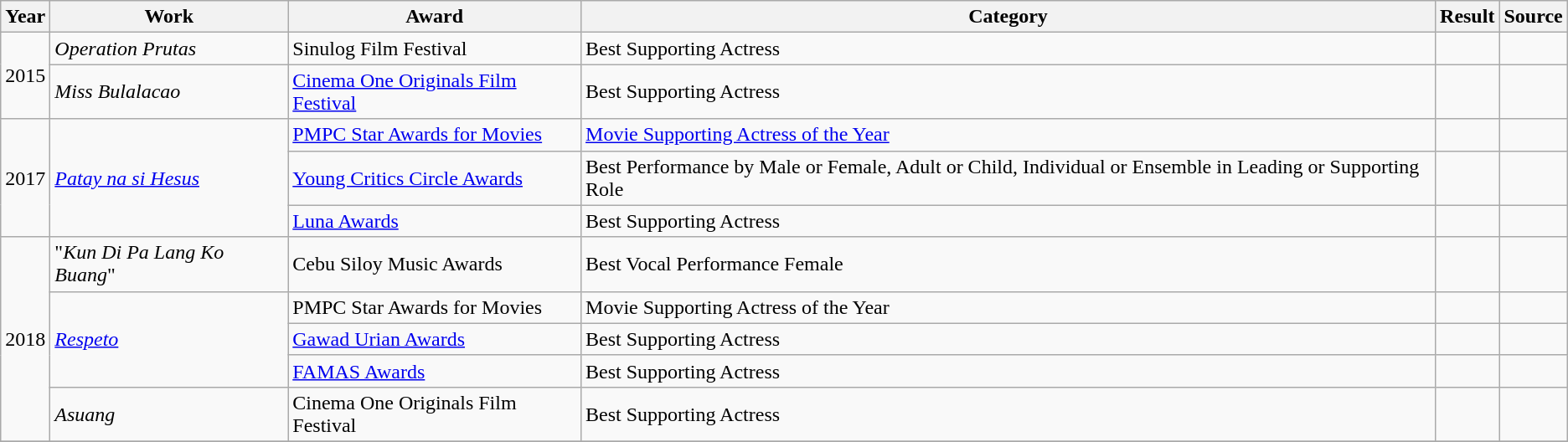<table class="wikitable">
<tr>
<th>Year</th>
<th>Work</th>
<th>Award</th>
<th>Category</th>
<th>Result</th>
<th>Source </th>
</tr>
<tr>
<td rowspan = "2">2015</td>
<td><em>Operation Prutas</em></td>
<td>Sinulog Film Festival</td>
<td>Best Supporting Actress</td>
<td></td>
<td></td>
</tr>
<tr>
<td><em>Miss Bulalacao</em></td>
<td><a href='#'>Cinema One Originals Film Festival</a></td>
<td>Best Supporting Actress</td>
<td></td>
<td></td>
</tr>
<tr>
<td rowspan = "3">2017</td>
<td rowspan = "3"><em><a href='#'>Patay na si Hesus</a></em></td>
<td><a href='#'>PMPC Star Awards for Movies</a></td>
<td><a href='#'>Movie Supporting Actress of the Year</a></td>
<td></td>
<td></td>
</tr>
<tr>
<td><a href='#'>Young Critics Circle Awards</a></td>
<td>Best Performance by Male or Female, Adult or Child, Individual or Ensemble in Leading or Supporting Role</td>
<td></td>
<td></td>
</tr>
<tr>
<td><a href='#'>Luna Awards</a></td>
<td>Best Supporting Actress</td>
<td></td>
<td></td>
</tr>
<tr>
<td rowspan = "5">2018</td>
<td>"<em>Kun Di Pa Lang Ko Buang</em>"</td>
<td>Cebu Siloy Music Awards</td>
<td>Best Vocal Performance  Female</td>
<td></td>
<td></td>
</tr>
<tr>
<td rowspan = "3"><em><a href='#'>Respeto</a></em></td>
<td>PMPC Star Awards for Movies</td>
<td>Movie Supporting Actress of the Year</td>
<td></td>
<td></td>
</tr>
<tr>
<td><a href='#'>Gawad Urian Awards</a></td>
<td>Best Supporting Actress</td>
<td></td>
<td></td>
</tr>
<tr>
<td><a href='#'>FAMAS Awards</a></td>
<td>Best Supporting Actress</td>
<td></td>
<td></td>
</tr>
<tr>
<td><em>Asuang</em></td>
<td>Cinema One Originals Film Festival</td>
<td>Best Supporting Actress</td>
<td></td>
<td></td>
</tr>
<tr>
</tr>
</table>
